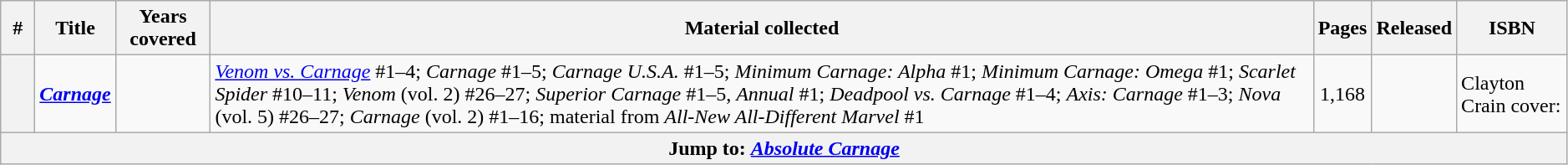<table class="wikitable sortable" width="99%">
<tr>
<th class="unsortable" width="20px">#</th>
<th>Title</th>
<th>Years covered</th>
<th class="unsortable">Material collected</th>
<th>Pages</th>
<th>Released</th>
<th class="unsortable">ISBN</th>
</tr>
<tr>
<th style="background-color: light grey;"></th>
<td><strong><em><a href='#'>Carnage</a></em></strong></td>
<td></td>
<td><em><a href='#'>Venom vs. Carnage</a></em> #1–4; <em>Carnage</em> #1–5; <em>Carnage U.S.A.</em> #1–5; <em>Minimum Carnage: Alpha</em> #1; <em>Minimum Carnage: Omega</em> #1; <em>Scarlet Spider</em> #10–11; <em>Venom</em> (vol. 2) #26–27; <em>Superior Carnage</em> #1–5, <em>Annual</em> #1; <em>Deadpool vs. Carnage</em> #1–4; <em>Axis: Carnage</em> #1–3; <em>Nova</em> (vol. 5) #26–27; <em>Carnage</em> (vol. 2) #1–16; material from <em>All-New All-Different Marvel</em> #1</td>
<td style="text-align: center;">1,168</td>
<td></td>
<td>Clayton Crain cover: </td>
</tr>
<tr>
<th colspan="7">Jump to: <em><a href='#'>Absolute Carnage</a></em></th>
</tr>
</table>
